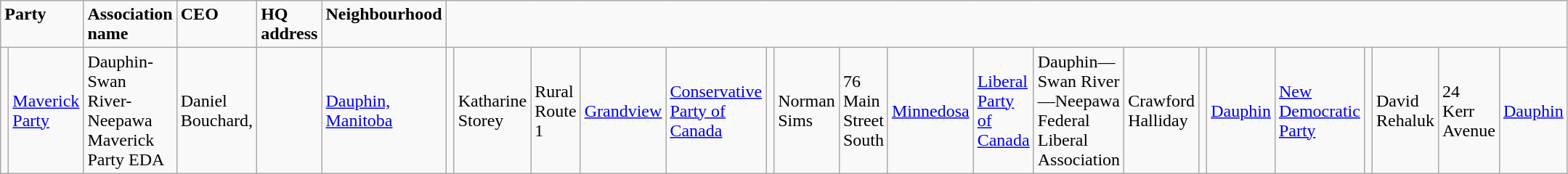<table class="wikitable">
<tr>
<td colspan="2" rowspan="1" align="left" valign="top"><strong>Party</strong></td>
<td valign="top"><strong>Association name</strong></td>
<td valign="top"><strong>CEO</strong></td>
<td valign="top"><strong>HQ address </strong></td>
<td valign="top"><strong>Neighbourhood</strong></td>
</tr>
<tr>
<td></td>
<td><a href='#'>Maverick Party</a></td>
<td>Dauphin-Swan River-Neepawa Maverick Party EDA</td>
<td>Daniel Bouchard,</td>
<td></td>
<td><a href='#'>Dauphin, Manitoba</a><br></td>
<td></td>
<td>Katharine Storey</td>
<td>Rural Route 1</td>
<td><a href='#'>Grandview</a><br></td>
<td><a href='#'>Conservative Party of Canada</a></td>
<td></td>
<td>Norman Sims</td>
<td>76 Main Street South</td>
<td><a href='#'>Minnedosa</a><br></td>
<td><a href='#'>Liberal Party of Canada</a></td>
<td>Dauphin—Swan River—Neepawa Federal Liberal Association</td>
<td>Crawford Halliday</td>
<td></td>
<td><a href='#'>Dauphin</a><br></td>
<td><a href='#'>New Democratic Party</a></td>
<td></td>
<td>David Rehaluk</td>
<td>24 Kerr Avenue</td>
<td><a href='#'>Dauphin</a></td>
</tr>
</table>
